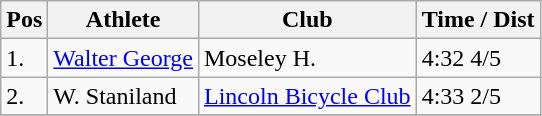<table class="wikitable">
<tr>
<th>Pos</th>
<th>Athlete</th>
<th>Club</th>
<th>Time / Dist</th>
</tr>
<tr>
<td>1.</td>
<td><a href='#'>Walter George</a></td>
<td>Moseley H.</td>
<td>4:32 4/5</td>
</tr>
<tr>
<td>2.</td>
<td>W. Staniland</td>
<td><a href='#'>Lincoln Bicycle Club</a></td>
<td>4:33 2/5</td>
</tr>
<tr>
</tr>
</table>
